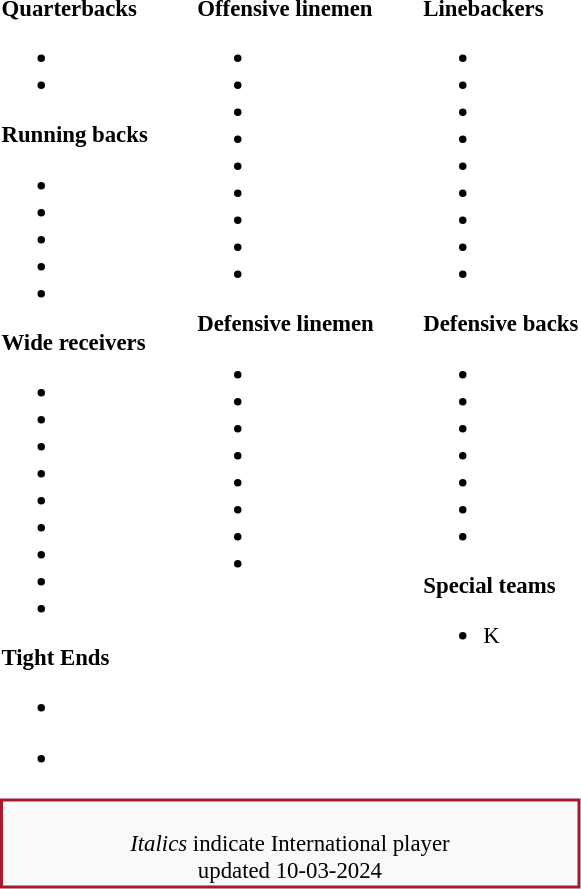<table class="toccolours" style="text-align: left;">
<tr>
<td style="font-size: 95%;vertical-align:top;"><strong>Quarterbacks</strong><br><ul><li></li><li></li></ul><strong>Running backs</strong><ul><li></li><li></li><li></li><li></li><li></li></ul><strong>Wide receivers</strong><ul><li></li><li></li><li></li><li></li><li></li><li></li><li></li><li></li><li></li></ul><strong>Tight Ends</strong><ul><li></li></ul><ul><li></li></ul></td>
<td style="width: 25px;"></td>
<td style="font-size: 95%;vertical-align:top;"><strong>Offensive linemen</strong><br><ul><li></li><li></li><li></li><li></li><li></li><li></li><li></li><li></li><li></li></ul><strong>Defensive linemen</strong><ul><li></li><li></li><li></li><li></li><li></li><li></li><li></li><li></li></ul></td>
<td style="width: 25px;"></td>
<td style="font-size: 95%;vertical-align:top;"><strong>Linebackers </strong><br><ul><li></li><li></li><li></li><li></li><li></li><li></li><li></li><li></li><li></li></ul><strong>Defensive backs</strong><ul><li></li><li></li><li></li><li></li><li></li><li></li><li></li></ul><strong>Special teams</strong><ul><li> K</li></ul></td>
</tr>
<tr>
<td style="text-align:center;font-size: 95%;background:#F9F9F9;border:2px solid #A6192E" colspan="10"><br><em>Italics</em> indicate International player<br><span></span> updated 10-03-2024</td>
</tr>
<tr>
<td></td>
</tr>
</table>
